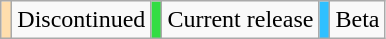<table class="wikitable">
<tr>
<td style="background:#ffdead;"></td>
<td><abbr>Discontinued</abbr></td>
<td style="background:#3d4;"></td>
<td><abbr>Current release</abbr></td>
<td style="background:#2fc0ff;"></td>
<td><abbr>Beta</abbr></td>
</tr>
</table>
